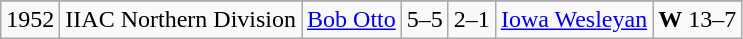<table class="wikitable">
<tr>
</tr>
<tr>
<td>1952</td>
<td>IIAC Northern Division</td>
<td><a href='#'>Bob Otto</a></td>
<td>5–5</td>
<td>2–1</td>
<td><a href='#'>Iowa Wesleyan</a></td>
<td><strong>W</strong> 13–7</td>
</tr>
</table>
